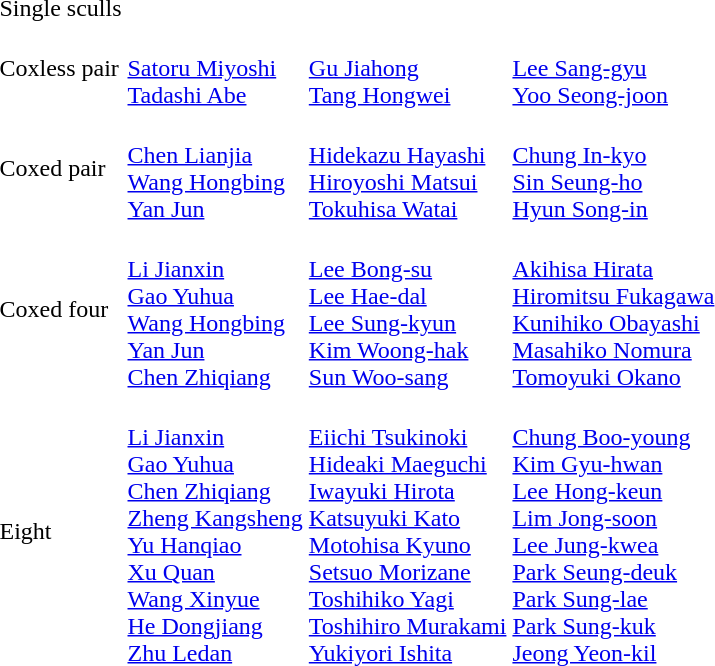<table>
<tr>
<td>Single sculls</td>
<td></td>
<td></td>
<td></td>
</tr>
<tr>
<td>Coxless pair</td>
<td><br><a href='#'>Satoru Miyoshi</a><br><a href='#'>Tadashi Abe</a></td>
<td><br><a href='#'>Gu Jiahong</a><br><a href='#'>Tang Hongwei</a></td>
<td><br><a href='#'>Lee Sang-gyu</a><br><a href='#'>Yoo Seong-joon</a></td>
</tr>
<tr>
<td>Coxed pair</td>
<td><br><a href='#'>Chen Lianjia</a><br><a href='#'>Wang Hongbing</a><br><a href='#'>Yan Jun</a></td>
<td><br><a href='#'>Hidekazu Hayashi</a><br><a href='#'>Hiroyoshi Matsui</a><br><a href='#'>Tokuhisa Watai</a></td>
<td><br><a href='#'>Chung In-kyo</a><br><a href='#'>Sin Seung-ho</a><br><a href='#'>Hyun Song-in</a></td>
</tr>
<tr>
<td>Coxed four</td>
<td><br><a href='#'>Li Jianxin</a><br><a href='#'>Gao Yuhua</a><br><a href='#'>Wang Hongbing</a><br><a href='#'>Yan Jun</a><br><a href='#'>Chen Zhiqiang</a></td>
<td><br><a href='#'>Lee Bong-su</a><br><a href='#'>Lee Hae-dal</a><br><a href='#'>Lee Sung-kyun</a><br><a href='#'>Kim Woong-hak</a><br><a href='#'>Sun Woo-sang</a></td>
<td><br><a href='#'>Akihisa Hirata</a><br><a href='#'>Hiromitsu Fukagawa</a><br><a href='#'>Kunihiko Obayashi</a><br><a href='#'>Masahiko Nomura</a><br><a href='#'>Tomoyuki Okano</a></td>
</tr>
<tr>
<td>Eight</td>
<td><br><a href='#'>Li Jianxin</a><br><a href='#'>Gao Yuhua</a><br><a href='#'>Chen Zhiqiang</a><br><a href='#'>Zheng Kangsheng</a><br><a href='#'>Yu Hanqiao</a><br><a href='#'>Xu Quan</a><br><a href='#'>Wang Xinyue</a><br><a href='#'>He Dongjiang</a><br><a href='#'>Zhu Ledan</a></td>
<td><br><a href='#'>Eiichi Tsukinoki</a><br><a href='#'>Hideaki Maeguchi</a><br><a href='#'>Iwayuki Hirota</a><br><a href='#'>Katsuyuki Kato</a><br><a href='#'>Motohisa Kyuno</a><br><a href='#'>Setsuo Morizane</a><br><a href='#'>Toshihiko Yagi</a><br><a href='#'>Toshihiro Murakami</a><br><a href='#'>Yukiyori Ishita</a></td>
<td><br><a href='#'>Chung Boo-young</a><br><a href='#'>Kim Gyu-hwan</a><br><a href='#'>Lee Hong-keun</a><br><a href='#'>Lim Jong-soon</a><br><a href='#'>Lee Jung-kwea</a><br><a href='#'>Park Seung-deuk</a><br><a href='#'>Park Sung-lae</a><br><a href='#'>Park Sung-kuk</a><br><a href='#'>Jeong Yeon-kil</a></td>
</tr>
</table>
